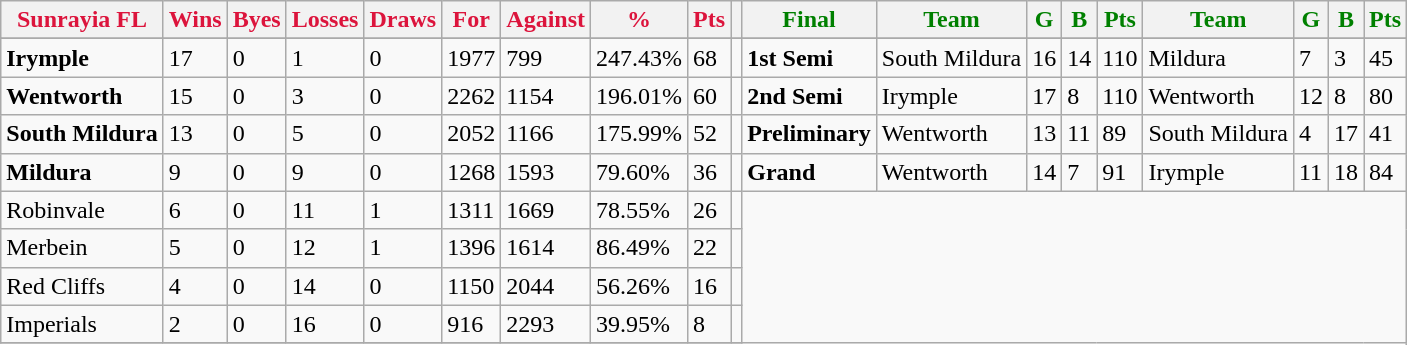<table class="wikitable">
<tr>
<th style="color:crimson">Sunrayia FL</th>
<th style="color:crimson">Wins</th>
<th style="color:crimson">Byes</th>
<th style="color:crimson">Losses</th>
<th style="color:crimson">Draws</th>
<th style="color:crimson">For</th>
<th style="color:crimson">Against</th>
<th style="color:crimson">%</th>
<th style="color:crimson">Pts</th>
<th></th>
<th style="color:green">Final</th>
<th style="color:green">Team</th>
<th style="color:green">G</th>
<th style="color:green">B</th>
<th style="color:green">Pts</th>
<th style="color:green">Team</th>
<th style="color:green">G</th>
<th style="color:green">B</th>
<th style="color:green">Pts</th>
</tr>
<tr>
</tr>
<tr>
</tr>
<tr>
<td><strong>	Irymple	</strong></td>
<td>17</td>
<td>0</td>
<td>1</td>
<td>0</td>
<td>1977</td>
<td>799</td>
<td>247.43%</td>
<td>68</td>
<td></td>
<td><strong>1st Semi</strong></td>
<td>South Mildura</td>
<td>16</td>
<td>14</td>
<td>110</td>
<td>Mildura</td>
<td>7</td>
<td>3</td>
<td>45</td>
</tr>
<tr>
<td><strong>	Wentworth	</strong></td>
<td>15</td>
<td>0</td>
<td>3</td>
<td>0</td>
<td>2262</td>
<td>1154</td>
<td>196.01%</td>
<td>60</td>
<td></td>
<td><strong>2nd Semi</strong></td>
<td>Irymple</td>
<td>17</td>
<td>8</td>
<td>110</td>
<td>Wentworth</td>
<td>12</td>
<td>8</td>
<td>80</td>
</tr>
<tr>
<td><strong>	South Mildura	</strong></td>
<td>13</td>
<td>0</td>
<td>5</td>
<td>0</td>
<td>2052</td>
<td>1166</td>
<td>175.99%</td>
<td>52</td>
<td></td>
<td><strong>Preliminary</strong></td>
<td>Wentworth</td>
<td>13</td>
<td>11</td>
<td>89</td>
<td>South Mildura</td>
<td>4</td>
<td>17</td>
<td>41</td>
</tr>
<tr>
<td><strong>	Mildura	</strong></td>
<td>9</td>
<td>0</td>
<td>9</td>
<td>0</td>
<td>1268</td>
<td>1593</td>
<td>79.60%</td>
<td>36</td>
<td></td>
<td><strong>Grand</strong></td>
<td>Wentworth</td>
<td>14</td>
<td>7</td>
<td>91</td>
<td>Irymple</td>
<td>11</td>
<td>18</td>
<td>84</td>
</tr>
<tr>
<td>Robinvale</td>
<td>6</td>
<td>0</td>
<td>11</td>
<td>1</td>
<td>1311</td>
<td>1669</td>
<td>78.55%</td>
<td>26</td>
<td></td>
</tr>
<tr>
<td>Merbein</td>
<td>5</td>
<td>0</td>
<td>12</td>
<td>1</td>
<td>1396</td>
<td>1614</td>
<td>86.49%</td>
<td>22</td>
<td></td>
</tr>
<tr>
<td>Red Cliffs</td>
<td>4</td>
<td>0</td>
<td>14</td>
<td>0</td>
<td>1150</td>
<td>2044</td>
<td>56.26%</td>
<td>16</td>
<td></td>
</tr>
<tr>
<td>Imperials</td>
<td>2</td>
<td>0</td>
<td>16</td>
<td>0</td>
<td>916</td>
<td>2293</td>
<td>39.95%</td>
<td>8</td>
<td></td>
</tr>
<tr>
</tr>
</table>
